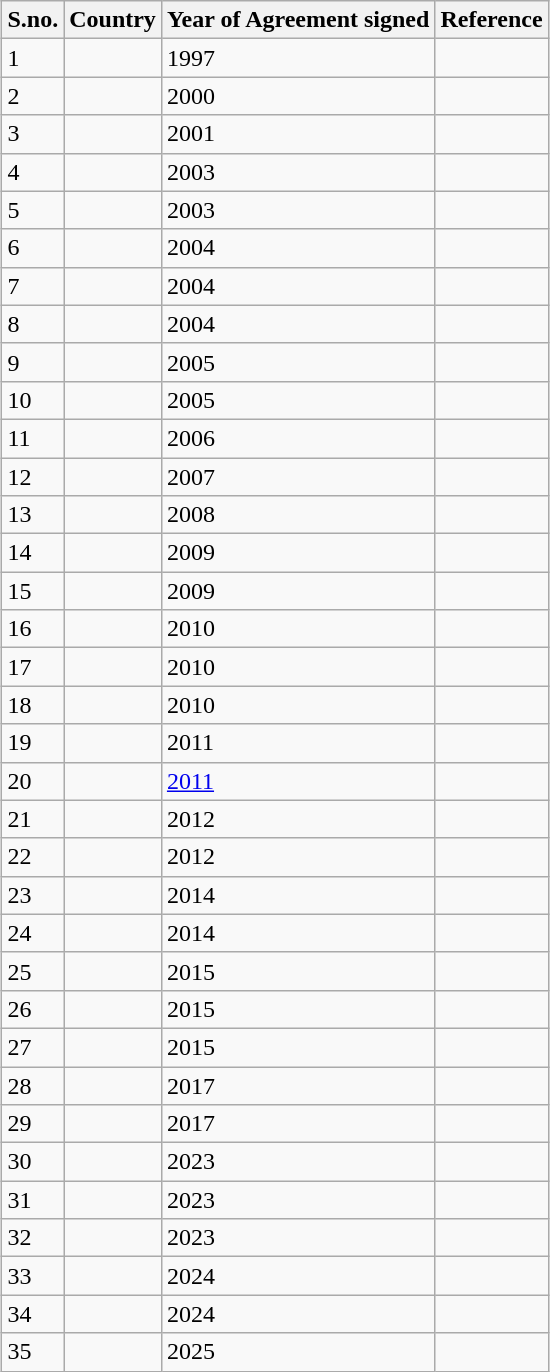<table class="wikitable sortable" style="text-align:left;margin:1em auto;">
<tr>
<th>S.no.</th>
<th>Country</th>
<th>Year of Agreement signed</th>
<th class="unsortable">Reference</th>
</tr>
<tr>
<td>1</td>
<td></td>
<td>1997</td>
<td></td>
</tr>
<tr>
<td>2</td>
<td></td>
<td>2000</td>
<td></td>
</tr>
<tr>
<td>3</td>
<td></td>
<td>2001</td>
<td></td>
</tr>
<tr>
<td>4</td>
<td></td>
<td>2003</td>
<td></td>
</tr>
<tr>
<td>5</td>
<td></td>
<td>2003</td>
<td></td>
</tr>
<tr>
<td>6</td>
<td></td>
<td>2004</td>
<td></td>
</tr>
<tr>
<td>7</td>
<td></td>
<td>2004</td>
<td></td>
</tr>
<tr>
<td>8</td>
<td></td>
<td>2004</td>
<td></td>
</tr>
<tr>
<td>9</td>
<td></td>
<td>2005</td>
<td></td>
</tr>
<tr>
<td>10</td>
<td></td>
<td>2005</td>
<td></td>
</tr>
<tr>
<td>11</td>
<td></td>
<td>2006</td>
<td></td>
</tr>
<tr>
<td>12</td>
<td></td>
<td>2007</td>
<td></td>
</tr>
<tr>
<td>13</td>
<td></td>
<td>2008</td>
<td></td>
</tr>
<tr>
<td>14</td>
<td></td>
<td>2009</td>
<td></td>
</tr>
<tr>
<td>15</td>
<td></td>
<td>2009</td>
<td></td>
</tr>
<tr>
<td>16</td>
<td></td>
<td>2010</td>
<td></td>
</tr>
<tr>
<td>17</td>
<td></td>
<td>2010</td>
<td></td>
</tr>
<tr>
<td>18</td>
<td></td>
<td>2010</td>
<td></td>
</tr>
<tr>
<td>19</td>
<td></td>
<td>2011</td>
<td></td>
</tr>
<tr>
<td>20</td>
<td></td>
<td><a href='#'>2011</a></td>
<td></td>
</tr>
<tr>
<td>21</td>
<td></td>
<td>2012</td>
<td></td>
</tr>
<tr>
<td>22</td>
<td></td>
<td>2012</td>
<td></td>
</tr>
<tr>
<td>23</td>
<td></td>
<td>2014</td>
<td></td>
</tr>
<tr>
<td>24</td>
<td></td>
<td>2014</td>
<td></td>
</tr>
<tr>
<td>25</td>
<td></td>
<td>2015</td>
<td></td>
</tr>
<tr>
<td>26</td>
<td></td>
<td>2015</td>
<td></td>
</tr>
<tr>
<td>27</td>
<td></td>
<td>2015</td>
<td></td>
</tr>
<tr>
<td>28</td>
<td></td>
<td>2017</td>
<td></td>
</tr>
<tr>
<td>29</td>
<td></td>
<td>2017</td>
<td></td>
</tr>
<tr>
<td>30</td>
<td></td>
<td>2023</td>
<td></td>
</tr>
<tr>
<td>31</td>
<td></td>
<td>2023</td>
<td></td>
</tr>
<tr>
<td>32</td>
<td></td>
<td>2023</td>
<td></td>
</tr>
<tr>
<td>33</td>
<td></td>
<td>2024</td>
<td></td>
</tr>
<tr>
<td>34</td>
<td></td>
<td>2024</td>
<td></td>
</tr>
<tr>
<td>35</td>
<td></td>
<td>2025</td>
<td></td>
</tr>
</table>
